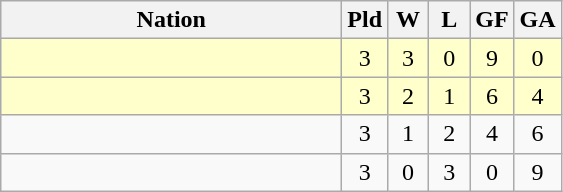<table class=wikitable style="text-align:center">
<tr>
<th width=220]]>Nation</th>
<th width=20]]>Pld</th>
<th width=20>W</th>
<th width=20]]>L</th>
<th width=20]]>GF</th>
<th width=20]]>GA</th>
</tr>
<tr bgcolor=#ffffcc>
<td align=left></td>
<td>3</td>
<td>3</td>
<td>0</td>
<td>9</td>
<td>0</td>
</tr>
<tr bgcolor=#ffffcc>
<td align=left></td>
<td>3</td>
<td>2</td>
<td>1</td>
<td>6</td>
<td>4</td>
</tr>
<tr>
<td align=left></td>
<td>3</td>
<td>1</td>
<td>2</td>
<td>4</td>
<td>6</td>
</tr>
<tr>
<td align=left></td>
<td>3</td>
<td>0</td>
<td>3</td>
<td>0</td>
<td>9</td>
</tr>
</table>
